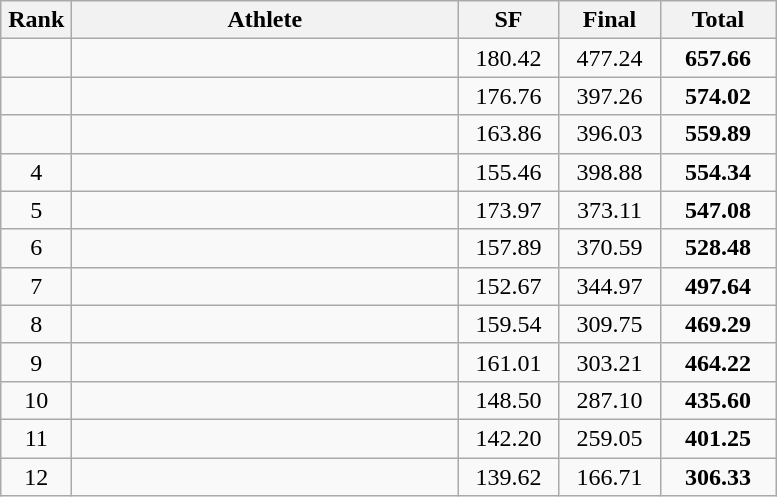<table class=wikitable style="text-align:center">
<tr>
<th width=40>Rank</th>
<th width=250>Athlete</th>
<th width=60>SF</th>
<th width=60>Final</th>
<th width=70>Total</th>
</tr>
<tr>
<td></td>
<td align=left></td>
<td>180.42</td>
<td>477.24</td>
<td><strong>657.66</strong></td>
</tr>
<tr>
<td></td>
<td align=left></td>
<td>176.76</td>
<td>397.26</td>
<td><strong>574.02</strong></td>
</tr>
<tr>
<td></td>
<td align=left></td>
<td>163.86</td>
<td>396.03</td>
<td><strong>559.89</strong></td>
</tr>
<tr>
<td>4</td>
<td align=left></td>
<td>155.46</td>
<td>398.88</td>
<td><strong>554.34</strong></td>
</tr>
<tr>
<td>5</td>
<td align=left></td>
<td>173.97</td>
<td>373.11</td>
<td><strong>547.08</strong></td>
</tr>
<tr>
<td>6</td>
<td align=left></td>
<td>157.89</td>
<td>370.59</td>
<td><strong>528.48</strong></td>
</tr>
<tr>
<td>7</td>
<td align=left></td>
<td>152.67</td>
<td>344.97</td>
<td><strong>497.64</strong></td>
</tr>
<tr>
<td>8</td>
<td align=left></td>
<td>159.54</td>
<td>309.75</td>
<td><strong>469.29</strong></td>
</tr>
<tr>
<td>9</td>
<td align=left></td>
<td>161.01</td>
<td>303.21</td>
<td><strong>464.22</strong></td>
</tr>
<tr>
<td>10</td>
<td align=left></td>
<td>148.50</td>
<td>287.10</td>
<td><strong>435.60</strong></td>
</tr>
<tr>
<td>11</td>
<td align=left></td>
<td>142.20</td>
<td>259.05</td>
<td><strong>401.25</strong></td>
</tr>
<tr>
<td>12</td>
<td align=left></td>
<td>139.62</td>
<td>166.71</td>
<td><strong>306.33</strong></td>
</tr>
</table>
